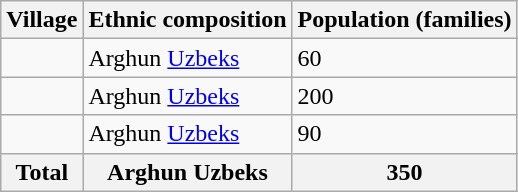<table class="wikitable">
<tr>
<th>Village</th>
<th>Ethnic composition</th>
<th>Population (families)</th>
</tr>
<tr>
<td><br></td>
<td>Arghun <a href='#'>Uzbeks</a></td>
<td>60</td>
</tr>
<tr>
<td><br></td>
<td>Arghun <a href='#'>Uzbeks</a></td>
<td>200</td>
</tr>
<tr>
<td><br></td>
<td>Arghun <a href='#'>Uzbeks</a></td>
<td>90</td>
</tr>
<tr>
<th>Total</th>
<th>Arghun Uzbeks</th>
<th>350</th>
</tr>
</table>
